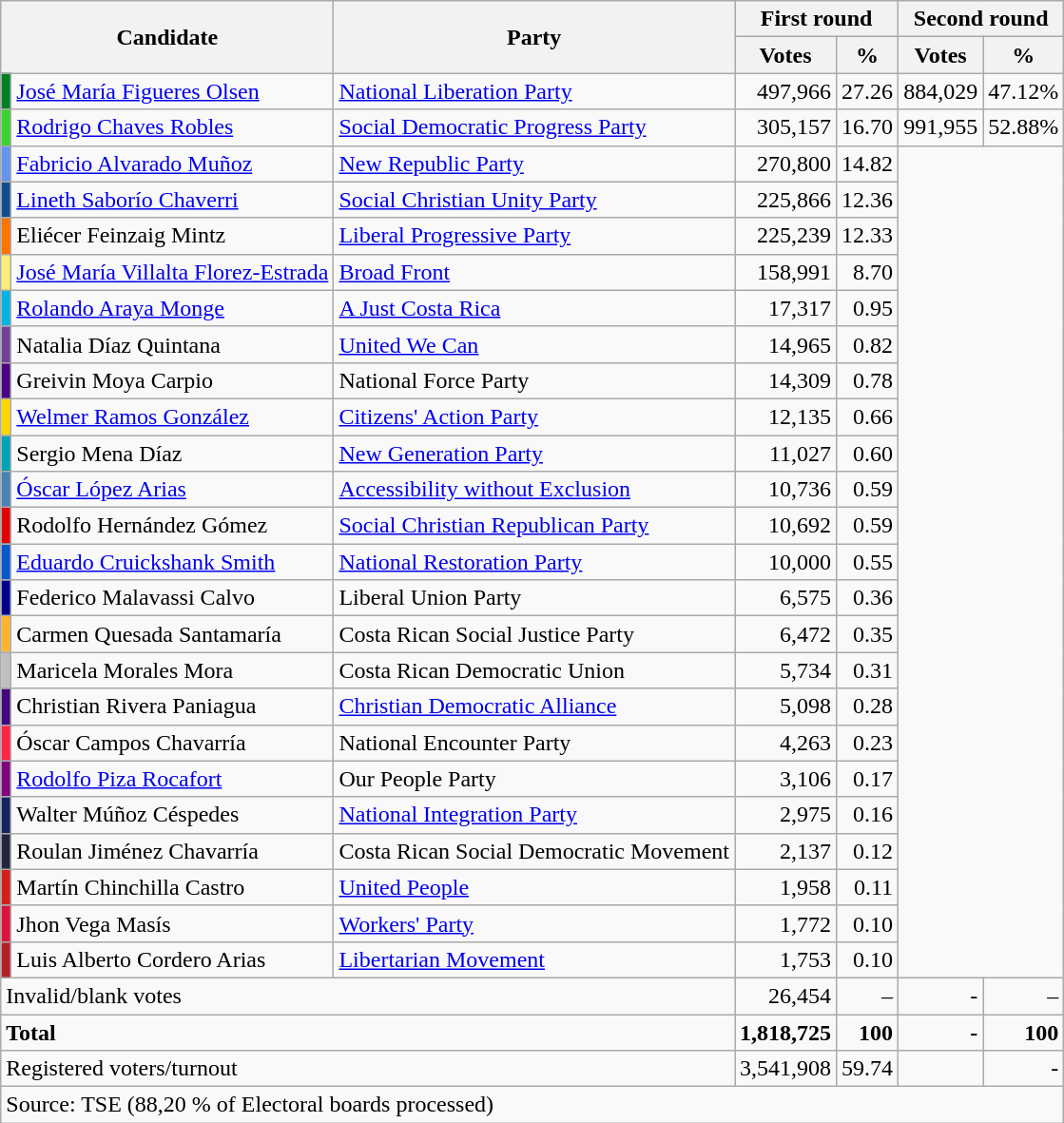<table class=wikitable style=text-align:right>
<tr>
<th rowspan=2 colspan=2>Candidate</th>
<th rowspan=2>Party</th>
<th colspan=2>First round</th>
<th colspan=2>Second round</th>
</tr>
<tr>
<th>Votes</th>
<th>%</th>
<th>Votes</th>
<th>%</th>
</tr>
<tr>
<td style="background-color:#008024;"></td>
<td align=left><a href='#'>José María Figueres Olsen</a></td>
<td align=left><a href='#'>National Liberation Party</a></td>
<td>497,966</td>
<td>27.26</td>
<td>884,029</td>
<td>47.12%</td>
</tr>
<tr>
<td style="background-color:#39d430;"></td>
<td align=left><a href='#'>Rodrigo Chaves Robles</a></td>
<td align=left><a href='#'>Social Democratic Progress Party</a></td>
<td>305,157</td>
<td>16.70</td>
<td>991,955</td>
<td>52.88%</td>
</tr>
<tr>
<td style="background-color:#6495ED;"></td>
<td align=left><a href='#'>Fabricio Alvarado Muñoz</a></td>
<td align=left><a href='#'>New Republic Party</a></td>
<td>270,800</td>
<td>14.82</td>
</tr>
<tr>
<td style="background-color:#104b90;"></td>
<td align=left><a href='#'>Lineth Saborío Chaverri</a></td>
<td align=left><a href='#'>Social Christian Unity Party</a></td>
<td>225,866</td>
<td>12.36</td>
</tr>
<tr>
<td style="background-color:#FF7300;"></td>
<td align=left>Eliécer Feinzaig Mintz</td>
<td align=left><a href='#'>Liberal Progressive Party</a></td>
<td>225,239</td>
<td>12.33</td>
</tr>
<tr>
<td style="background-color:#FFEE78;"></td>
<td align=left><a href='#'>José María Villalta Florez-Estrada</a></td>
<td align=left><a href='#'>Broad Front</a></td>
<td>158,991</td>
<td>8.70</td>
</tr>
<tr>
<td style="background-color:#02b2e3;"></td>
<td align=left><a href='#'>Rolando Araya Monge</a></td>
<td align=left><a href='#'>A Just Costa Rica</a></td>
<td>17,317</td>
<td>0.95</td>
</tr>
<tr>
<td style=background-color:#704098></td>
<td align=left>Natalia Díaz Quintana</td>
<td align=left><a href='#'>United We Can</a></td>
<td>14,965</td>
<td>0.82</td>
</tr>
<tr>
<td style="background-color:#4B0082;"></td>
<td align=left>Greivin Moya Carpio</td>
<td align=left>National Force Party</td>
<td>14,309</td>
<td>0.78</td>
</tr>
<tr>
<td style=background-color:#FFD700></td>
<td align=left><a href='#'>Welmer Ramos González</a></td>
<td align=left><a href='#'>Citizens' Action Party</a></td>
<td>12,135</td>
<td>0.66</td>
</tr>
<tr>
<td style="background-color:#00A1B3;"></td>
<td align="left">Sergio Mena Díaz</td>
<td align="left"><a href='#'>New Generation Party</a></td>
<td>11,027</td>
<td>0.60</td>
</tr>
<tr>
<td bgcolor=#4682B4></td>
<td align=left><a href='#'>Óscar López Arias</a></td>
<td align=left><a href='#'>Accessibility without Exclusion</a></td>
<td>10,736</td>
<td>0.59</td>
</tr>
<tr>
<td style="background-color:#E30000;"></td>
<td align="left">Rodolfo Hernández Gómez</td>
<td align="left"><a href='#'>Social Christian Republican Party</a></td>
<td>10,692</td>
<td>0.59</td>
</tr>
<tr>
<td style=background-color:#0059CF></td>
<td align=left><a href='#'>Eduardo Cruickshank Smith</a></td>
<td align=left><a href='#'>National Restoration Party</a></td>
<td>10,000</td>
<td>0.55</td>
</tr>
<tr>
<td style=background-color:#00008B></td>
<td align=left>Federico Malavassi Calvo</td>
<td align=left>Liberal Union Party</td>
<td>6,575</td>
<td>0.36</td>
</tr>
<tr>
<td bgcolor=#ffb52e></td>
<td align=left>Carmen Quesada Santamaría</td>
<td align=left>Costa Rican Social Justice Party</td>
<td>6,472</td>
<td>0.35</td>
</tr>
<tr>
<td style=background-color:#C0C0C0></td>
<td align=left>Maricela Morales Mora</td>
<td align=left>Costa Rican Democratic Union</td>
<td>5,734</td>
<td>0.31</td>
</tr>
<tr>
<td style="background-color:#42087B;"></td>
<td align=left>Christian Rivera Paniagua</td>
<td align=left><a href='#'>Christian Democratic Alliance</a></td>
<td>5,098</td>
<td>0.28</td>
</tr>
<tr>
<td style="background-color:#ff2346;"></td>
<td align=left>Óscar Campos Chavarría</td>
<td align=left>National Encounter Party</td>
<td>4,263</td>
<td>0.23</td>
</tr>
<tr>
<td style="background-color:purple;"></td>
<td align=left><a href='#'>Rodolfo Piza Rocafort</a></td>
<td align=left>Our People Party</td>
<td>3,106</td>
<td>0.17</td>
</tr>
<tr>
<td bgcolor=#122562></td>
<td align=left>Walter Múñoz Céspedes</td>
<td align=left><a href='#'>National Integration Party</a></td>
<td>2,975</td>
<td>0.16</td>
</tr>
<tr>
<td style="background-color:#252440;"></td>
<td align=left>Roulan Jiménez Chavarría</td>
<td align=left>Costa Rican Social Democratic Movement</td>
<td>2,137</td>
<td>0.12</td>
</tr>
<tr>
<td style="background-color:#d41e1e;"></td>
<td align=left>Martín Chinchilla Castro</td>
<td align=left><a href='#'>United People</a></td>
<td>1,958</td>
<td>0.11</td>
</tr>
<tr>
<td style="background-color:crimson;"></td>
<td align=left>Jhon Vega Masís</td>
<td align=left><a href='#'>Workers' Party</a></td>
<td>1,772</td>
<td>0.10</td>
</tr>
<tr>
<td style="background-color:#b22027;"></td>
<td align=left>Luis Alberto Cordero Arias</td>
<td align=left><a href='#'>Libertarian Movement</a></td>
<td>1,753</td>
<td>0.10</td>
</tr>
<tr>
<td align=left colspan=3>Invalid/blank votes</td>
<td>26,454</td>
<td>–</td>
<td>-</td>
<td>–</td>
</tr>
<tr>
<td align=left colspan=3><strong>Total</strong></td>
<td><strong>1,818,725</strong></td>
<td><strong>100</strong></td>
<td><strong>-</strong></td>
<td><strong>100</strong></td>
</tr>
<tr>
<td align=left colspan=3>Registered voters/turnout</td>
<td>3,541,908</td>
<td>59.74</td>
<td></td>
<td>-</td>
</tr>
<tr>
<td align=left colspan=7>Source: TSE (88,20 % of Electoral boards processed)</td>
</tr>
</table>
